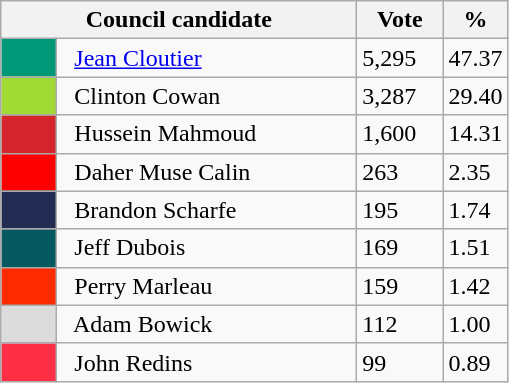<table class="wikitable">
<tr>
<th width="230px" colspan="2">Council candidate</th>
<th width="50px">Vote</th>
<th width="30px">%</th>
</tr>
<tr>
<td bgcolor=#019877 width="30px"> </td>
<td>  <a href='#'>Jean Cloutier</a></td>
<td>5,295</td>
<td>47.37</td>
</tr>
<tr>
<td bgcolor=#A2DA35 width="30px"> </td>
<td>  Clinton Cowan</td>
<td>3,287</td>
<td>29.40</td>
</tr>
<tr>
<td bgcolor=#D5242B width="30px"> </td>
<td>  Hussein Mahmoud</td>
<td>1,600</td>
<td>14.31</td>
</tr>
<tr>
<td bgcolor=#FE0000 width="30px"> </td>
<td>  Daher Muse Calin</td>
<td>263</td>
<td>2.35</td>
</tr>
<tr>
<td bgcolor=#222B52 width="30px"> </td>
<td>  Brandon Scharfe</td>
<td>195</td>
<td>1.74</td>
</tr>
<tr>
<td bgcolor=#065961 width="30px"> </td>
<td>  Jeff Dubois</td>
<td>169</td>
<td>1.51</td>
</tr>
<tr>
<td bgcolor=#FE2B00 width="30px"> </td>
<td>  Perry Marleau</td>
<td>159</td>
<td>1.42</td>
</tr>
<tr>
<td bgcolor=#DCDCDC width="30px"> </td>
<td>  Adam Bowick</td>
<td>112</td>
<td>1.00</td>
</tr>
<tr>
<td bgcolor=#FF2F45 width="30px"> </td>
<td>  John Redins</td>
<td>99</td>
<td>0.89</td>
</tr>
</table>
